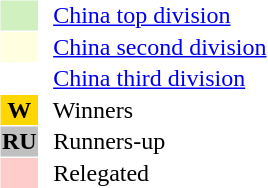<table cellspacing="1" cellpadding="1">
<tr>
<td bgcolor="#D0F0C0" width="20"></td>
<td bgcolor="#ffffff" align="left">  <a href='#'>China top division</a></td>
</tr>
<tr>
<td bgcolor="#FFFFE0" width="20"></td>
<td bgcolor="#ffffff" align="left">  <a href='#'>China second division</a></td>
</tr>
<tr>
<th bgcolor="#ffffff" width="20"></th>
<td bgcolor="#ffffff" align="left">  <a href='#'>China third division</a></td>
</tr>
<tr>
<th bgcolor="#FFD700" width="20">W</th>
<td bgcolor="#ffffff" align="left">  Winners</td>
</tr>
<tr>
<th bgcolor="#C0C0C0" width="20">RU</th>
<td bgcolor="#ffffff" align="left">  Runners-up</td>
</tr>
<tr>
<th bgcolor="#ffcccc" width="20"></th>
<td bgcolor="#ffffff" align="left">  Relegated</td>
</tr>
</table>
